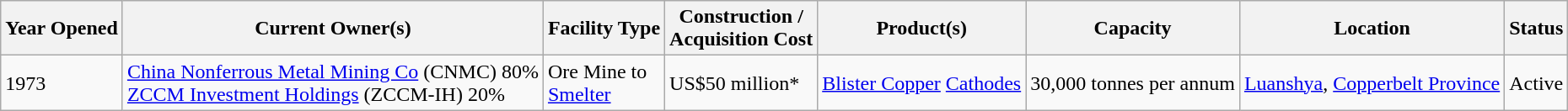<table class="wikitable">
<tr>
<th>Year Opened</th>
<th>Current Owner(s)</th>
<th>Facility Type</th>
<th>Construction /<br>Acquisition Cost</th>
<th>Product(s)</th>
<th>Capacity</th>
<th>Location</th>
<th>Status</th>
</tr>
<tr>
<td>1973</td>
<td><a href='#'>China Nonferrous Metal Mining Co</a> (CNMC) 80%<br><a href='#'>ZCCM Investment Holdings</a> (ZCCM-IH) 20%</td>
<td>Ore Mine to<br><a href='#'>Smelter</a></td>
<td>US$50 million*</td>
<td><a href='#'>Blister Copper</a> <a href='#'>Cathodes</a></td>
<td>30,000 tonnes per annum</td>
<td><a href='#'>Luanshya</a>, <a href='#'>Copperbelt Province</a></td>
<td>Active</td>
</tr>
</table>
